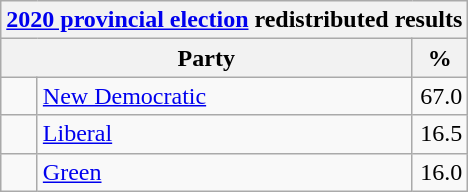<table class="wikitable">
<tr>
<th colspan="4"><a href='#'>2020 provincial election</a> redistributed results</th>
</tr>
<tr>
<th bgcolor="#DDDDFF" width="130px" colspan="2">Party</th>
<th bgcolor="#DDDDFF" width="30px">%</th>
</tr>
<tr>
<td> </td>
<td><a href='#'>New Democratic</a></td>
<td align=right>67.0</td>
</tr>
<tr>
<td> </td>
<td><a href='#'>Liberal</a></td>
<td align=right>16.5</td>
</tr>
<tr>
<td> </td>
<td><a href='#'>Green</a></td>
<td align=right>16.0</td>
</tr>
</table>
